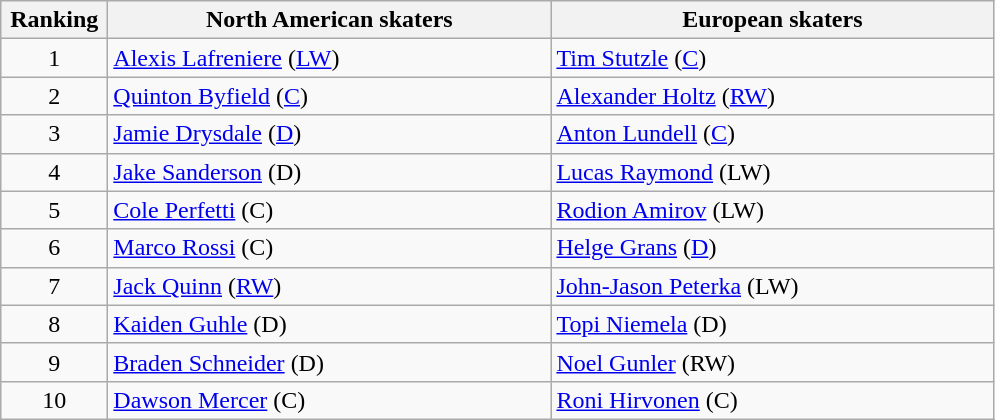<table class="wikitable">
<tr>
<th style="width:4em;">Ranking</th>
<th style="width:18em;">North American skaters</th>
<th style="width:18em;">European skaters</th>
</tr>
<tr>
<td style="text-align:center;">1</td>
<td> <a href='#'>Alexis Lafreniere</a> (<a href='#'>LW</a>)</td>
<td> <a href='#'>Tim Stutzle</a> (<a href='#'>C</a>)</td>
</tr>
<tr>
<td style="text-align:center;">2</td>
<td> <a href='#'>Quinton Byfield</a> (<a href='#'>C</a>)</td>
<td> <a href='#'>Alexander Holtz</a> (<a href='#'>RW</a>)</td>
</tr>
<tr>
<td style="text-align:center;">3</td>
<td> <a href='#'>Jamie Drysdale</a> (<a href='#'>D</a>)</td>
<td> <a href='#'>Anton Lundell</a> (<a href='#'>C</a>)</td>
</tr>
<tr>
<td style="text-align:center;">4</td>
<td> <a href='#'>Jake Sanderson</a> (D)</td>
<td> <a href='#'>Lucas Raymond</a> (LW)</td>
</tr>
<tr>
<td style="text-align:center;">5</td>
<td> <a href='#'>Cole Perfetti</a> (C)</td>
<td> <a href='#'>Rodion Amirov</a> (LW)</td>
</tr>
<tr>
<td style="text-align:center;">6</td>
<td> <a href='#'>Marco Rossi</a> (C)</td>
<td> <a href='#'>Helge Grans</a> (<a href='#'>D</a>)</td>
</tr>
<tr>
<td style="text-align:center;">7</td>
<td> <a href='#'>Jack Quinn</a> (<a href='#'>RW</a>)</td>
<td> <a href='#'>John-Jason Peterka</a> (LW)</td>
</tr>
<tr>
<td style="text-align:center;">8</td>
<td> <a href='#'>Kaiden Guhle</a> (D)</td>
<td> <a href='#'>Topi Niemela</a> (D)</td>
</tr>
<tr>
<td style="text-align:center;">9</td>
<td> <a href='#'>Braden Schneider</a> (D)</td>
<td> <a href='#'>Noel Gunler</a> (RW)</td>
</tr>
<tr>
<td style="text-align:center;">10</td>
<td> <a href='#'>Dawson Mercer</a> (C)</td>
<td> <a href='#'>Roni Hirvonen</a> (C)</td>
</tr>
</table>
